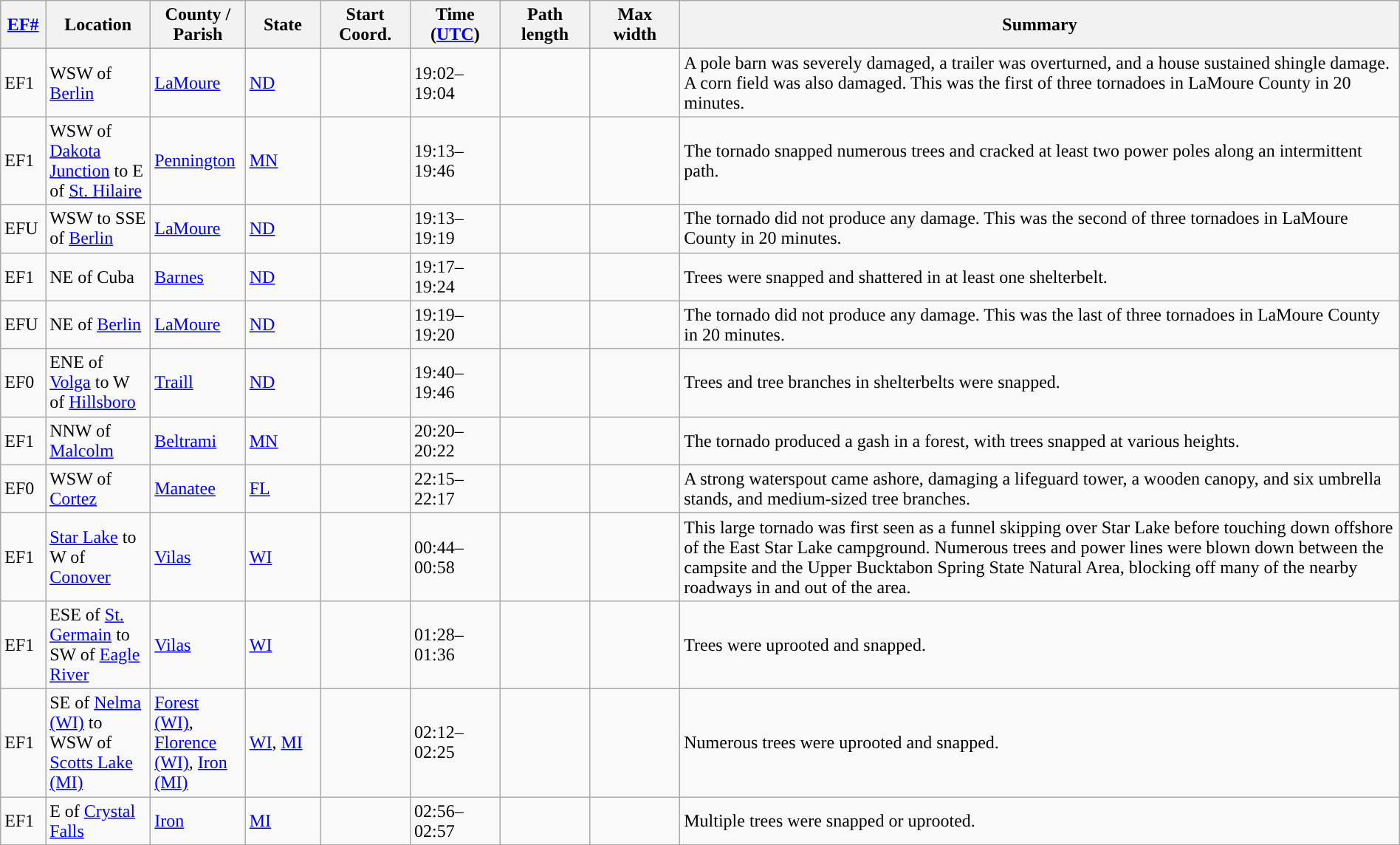<table class="wikitable sortable" style="width:100%;">
<tr>
<th scope="col"  style="width:3%; text-align:center;"><a href='#'>EF#</a></th>
<th scope="col"  style="width:7%; text-align:center;" class="unsortable">Location</th>
<th scope="col"  style="width:6%; text-align:center;" class="unsortable">County / Parish</th>
<th scope="col"  style="width:5%; text-align:center;">State</th>
<th scope="col"  style="width:6%; text-align:center;">Start Coord.</th>
<th scope="col"  style="width:6%; text-align:center;">Time (<a href='#'>UTC</a>)</th>
<th scope="col"  style="width:6%; text-align:center;">Path length</th>
<th scope="col"  style="width:6%; text-align:center;">Max width</th>
<th scope="col" class="unsortable" style="width:48%; text-align:center;">Summary</th>
</tr>
<tr>
<td>EF1</td>
<td>WSW of <a href='#'>Berlin</a></td>
<td><a href='#'>LaMoure</a></td>
<td><a href='#'>ND</a></td>
<td></td>
<td>19:02–19:04</td>
<td></td>
<td></td>
<td>A pole barn was severely damaged, a trailer was overturned, and a house sustained shingle damage. A corn field was also damaged. This was the first of three tornadoes in LaMoure County in 20 minutes.</td>
</tr>
<tr>
<td>EF1</td>
<td>WSW of <a href='#'>Dakota Junction</a> to E of <a href='#'>St. Hilaire</a></td>
<td><a href='#'>Pennington</a></td>
<td><a href='#'>MN</a></td>
<td></td>
<td>19:13–19:46</td>
<td></td>
<td></td>
<td>The tornado snapped numerous trees and cracked at least two power poles along an intermittent path.</td>
</tr>
<tr>
<td>EFU</td>
<td>WSW to SSE of <a href='#'>Berlin</a></td>
<td><a href='#'>LaMoure</a></td>
<td><a href='#'>ND</a></td>
<td></td>
<td>19:13–19:19</td>
<td></td>
<td></td>
<td>The tornado did not produce any damage.  This was the second of three tornadoes in LaMoure County in 20 minutes.</td>
</tr>
<tr>
<td>EF1</td>
<td>NE of Cuba</td>
<td><a href='#'>Barnes</a></td>
<td><a href='#'>ND</a></td>
<td></td>
<td>19:17–19:24</td>
<td></td>
<td></td>
<td>Trees were snapped and shattered in at least one shelterbelt.</td>
</tr>
<tr>
<td>EFU</td>
<td>NE of <a href='#'>Berlin</a></td>
<td><a href='#'>LaMoure</a></td>
<td><a href='#'>ND</a></td>
<td></td>
<td>19:19–19:20</td>
<td></td>
<td></td>
<td>The tornado did not produce any damage. This was the last of three tornadoes in LaMoure County in 20 minutes.</td>
</tr>
<tr>
<td>EF0</td>
<td>ENE of <a href='#'>Volga</a> to W of <a href='#'>Hillsboro</a></td>
<td><a href='#'>Traill</a></td>
<td><a href='#'>ND</a></td>
<td></td>
<td>19:40–19:46</td>
<td></td>
<td></td>
<td>Trees and tree branches in shelterbelts were snapped.</td>
</tr>
<tr>
<td>EF1</td>
<td>NNW of <a href='#'>Malcolm</a></td>
<td><a href='#'>Beltrami</a></td>
<td><a href='#'>MN</a></td>
<td></td>
<td>20:20–20:22</td>
<td></td>
<td></td>
<td>The tornado produced a gash in a forest, with trees snapped at various heights.</td>
</tr>
<tr>
<td>EF0</td>
<td>WSW of <a href='#'>Cortez</a></td>
<td><a href='#'>Manatee</a></td>
<td><a href='#'>FL</a></td>
<td></td>
<td>22:15–22:17</td>
<td></td>
<td></td>
<td>A strong waterspout came ashore, damaging a lifeguard tower, a wooden canopy, and six umbrella stands, and medium-sized tree branches.</td>
</tr>
<tr>
<td>EF1</td>
<td><a href='#'>Star Lake</a> to W of <a href='#'>Conover</a></td>
<td><a href='#'>Vilas</a></td>
<td><a href='#'>WI</a></td>
<td></td>
<td>00:44–00:58</td>
<td></td>
<td></td>
<td>This large tornado was first seen as a funnel skipping over Star Lake before touching down offshore of the East Star Lake campground. Numerous trees and power lines were blown down between the campsite and the Upper Bucktabon Spring State Natural Area, blocking off many of the nearby roadways in and out of the area.</td>
</tr>
<tr>
<td>EF1</td>
<td>ESE of <a href='#'>St. Germain</a> to SW of <a href='#'>Eagle River</a></td>
<td><a href='#'>Vilas</a></td>
<td><a href='#'>WI</a></td>
<td></td>
<td>01:28–01:36</td>
<td></td>
<td></td>
<td>Trees were uprooted and snapped.</td>
</tr>
<tr>
<td>EF1</td>
<td>SE of <a href='#'>Nelma (WI)</a> to WSW of <a href='#'>Scotts Lake (MI)</a></td>
<td><a href='#'>Forest (WI)</a>, <a href='#'>Florence (WI)</a>, <a href='#'>Iron (MI)</a></td>
<td><a href='#'>WI</a>, <a href='#'>MI</a></td>
<td></td>
<td>02:12–02:25</td>
<td></td>
<td></td>
<td>Numerous trees were uprooted and snapped.</td>
</tr>
<tr>
<td>EF1</td>
<td>E of <a href='#'>Crystal Falls</a></td>
<td><a href='#'>Iron</a></td>
<td><a href='#'>MI</a></td>
<td></td>
<td>02:56–02:57</td>
<td></td>
<td></td>
<td>Multiple trees were snapped or uprooted.</td>
</tr>
</table>
